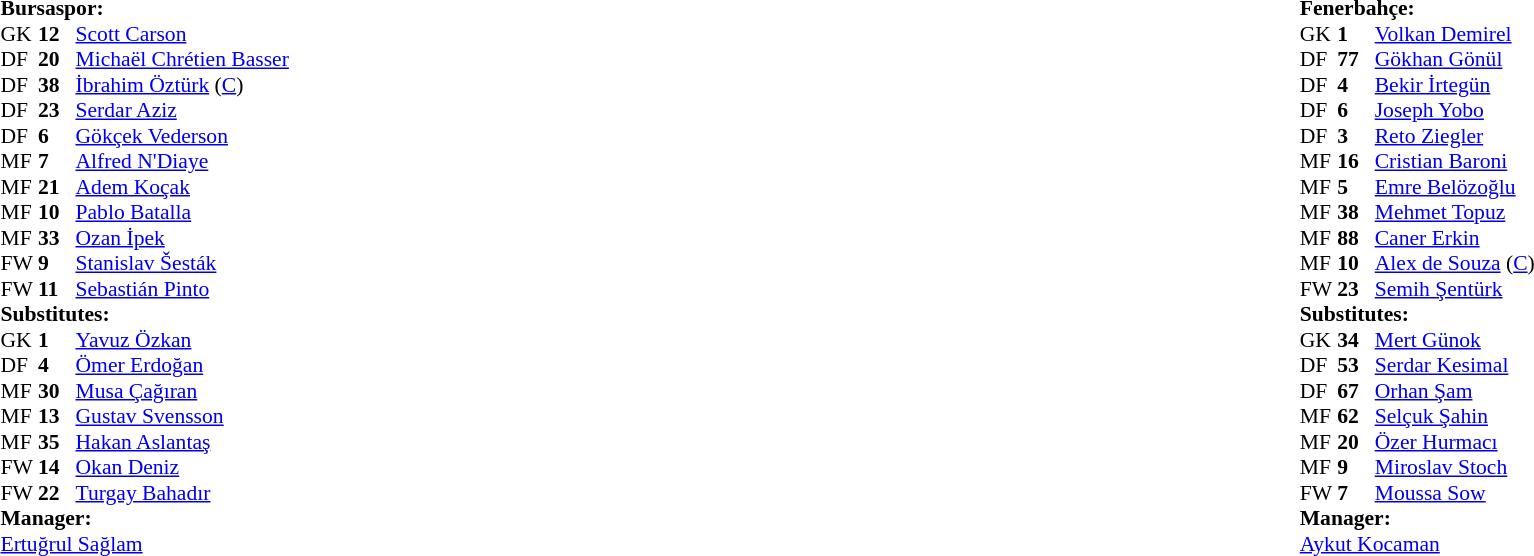<table width="100%">
<tr>
<td valign="top" width="50%"><br><table style="font-size: 90%" cellspacing="0" cellpadding="0">
<tr>
<td colspan="4"><strong>Bursaspor:</strong></td>
</tr>
<tr>
<th width=25></th>
<th width=25></th>
</tr>
<tr>
<td>GK</td>
<td><strong>12</strong></td>
<td> <a href='#'>Scott Carson</a></td>
</tr>
<tr>
<td>DF</td>
<td><strong>20</strong></td>
<td> <a href='#'>Michaël Chrétien Basser</a></td>
<td></td>
</tr>
<tr>
<td>DF</td>
<td><strong>38</strong></td>
<td> <a href='#'>İbrahim Öztürk</a> (<a href='#'>C</a>)</td>
</tr>
<tr>
<td>DF</td>
<td><strong>23</strong></td>
<td> <a href='#'>Serdar Aziz</a></td>
</tr>
<tr>
<td>DF</td>
<td><strong>6</strong></td>
<td> <a href='#'>Gökçek Vederson</a></td>
</tr>
<tr>
<td>MF</td>
<td><strong>7</strong></td>
<td> <a href='#'>Alfred N'Diaye</a></td>
<td></td>
<td></td>
</tr>
<tr>
<td>MF</td>
<td><strong>21</strong></td>
<td> <a href='#'>Adem Koçak</a></td>
<td></td>
<td></td>
</tr>
<tr>
<td>MF</td>
<td><strong>10</strong></td>
<td> <a href='#'>Pablo Batalla</a></td>
</tr>
<tr>
<td>MF</td>
<td><strong>33</strong></td>
<td> <a href='#'>Ozan İpek</a></td>
</tr>
<tr>
<td>FW</td>
<td><strong>9</strong></td>
<td> <a href='#'>Stanislav Šesták</a></td>
<td></td>
<td></td>
</tr>
<tr>
<td>FW</td>
<td><strong>11</strong></td>
<td> <a href='#'>Sebastián Pinto</a></td>
<td></td>
</tr>
<tr>
<td colspan=3><strong>Substitutes:</strong></td>
</tr>
<tr>
<td>GK</td>
<td><strong>1</strong></td>
<td> <a href='#'>Yavuz Özkan</a></td>
</tr>
<tr>
<td>DF</td>
<td><strong>4</strong></td>
<td> <a href='#'>Ömer Erdoğan</a></td>
</tr>
<tr>
<td>MF</td>
<td><strong>30</strong></td>
<td> <a href='#'>Musa Çağıran</a></td>
<td></td>
<td></td>
</tr>
<tr>
<td>MF</td>
<td><strong>13</strong></td>
<td> <a href='#'>Gustav Svensson</a></td>
</tr>
<tr>
<td>MF</td>
<td><strong>35</strong></td>
<td> <a href='#'>Hakan Aslantaş</a></td>
</tr>
<tr>
<td>FW</td>
<td><strong>14</strong></td>
<td> <a href='#'>Okan Deniz</a></td>
<td></td>
<td></td>
</tr>
<tr>
<td>FW</td>
<td><strong>22</strong></td>
<td> <a href='#'>Turgay Bahadır</a></td>
<td></td>
<td></td>
</tr>
<tr>
<td colspan=3><strong>Manager:</strong></td>
</tr>
<tr>
<td colspan=4> <a href='#'>Ertuğrul Sağlam</a></td>
</tr>
</table>
</td>
<td valign="top" width="50%"><br><table style="font-size: 90%" cellspacing="0" cellpadding="0" align=center>
<tr>
<td colspan="4"><strong>Fenerbahçe:</strong></td>
</tr>
<tr>
<th width=25></th>
<th width=25></th>
</tr>
<tr>
<td>GK</td>
<td><strong>1</strong></td>
<td> <a href='#'>Volkan Demirel</a></td>
</tr>
<tr>
<td>DF</td>
<td><strong>77</strong></td>
<td> <a href='#'>Gökhan Gönül</a></td>
<td></td>
<td></td>
</tr>
<tr>
<td>DF</td>
<td><strong>4</strong></td>
<td> <a href='#'>Bekir İrtegün</a></td>
</tr>
<tr>
<td>DF</td>
<td><strong>6</strong></td>
<td> <a href='#'>Joseph Yobo</a></td>
<td></td>
<td></td>
</tr>
<tr>
<td>DF</td>
<td><strong>3</strong></td>
<td> <a href='#'>Reto Ziegler</a></td>
</tr>
<tr>
<td>MF</td>
<td><strong>16</strong></td>
<td> <a href='#'>Cristian Baroni</a></td>
<td></td>
<td></td>
</tr>
<tr>
<td>MF</td>
<td><strong>5</strong></td>
<td> <a href='#'>Emre Belözoğlu</a></td>
<td></td>
</tr>
<tr>
<td>MF</td>
<td><strong>38</strong></td>
<td> <a href='#'>Mehmet Topuz</a></td>
</tr>
<tr>
<td>MF</td>
<td><strong>88</strong></td>
<td> <a href='#'>Caner Erkin</a></td>
<td></td>
</tr>
<tr>
<td>MF</td>
<td><strong>10</strong></td>
<td> <a href='#'>Alex de Souza</a> (<a href='#'>C</a>)</td>
<td></td>
<td></td>
</tr>
<tr>
<td>FW</td>
<td><strong>23</strong></td>
<td> <a href='#'>Semih Şentürk</a></td>
<td></td>
</tr>
<tr>
<td colspan=3><strong>Substitutes:</strong></td>
</tr>
<tr>
<td>GK</td>
<td><strong>34</strong></td>
<td> <a href='#'>Mert Günok</a></td>
</tr>
<tr>
<td>DF</td>
<td><strong>53</strong></td>
<td> <a href='#'>Serdar Kesimal</a></td>
<td></td>
<td></td>
</tr>
<tr>
<td>DF</td>
<td><strong>67</strong></td>
<td> <a href='#'>Orhan Şam</a></td>
<td></td>
<td></td>
</tr>
<tr>
<td>MF</td>
<td><strong>62</strong></td>
<td> <a href='#'>Selçuk Şahin</a></td>
</tr>
<tr>
<td>MF</td>
<td><strong>20</strong></td>
<td> <a href='#'>Özer Hurmacı</a></td>
</tr>
<tr>
<td>MF</td>
<td><strong>9</strong></td>
<td> <a href='#'>Miroslav Stoch</a></td>
</tr>
<tr>
<td>FW</td>
<td><strong>7</strong></td>
<td> <a href='#'>Moussa Sow</a></td>
<td></td>
<td></td>
</tr>
<tr>
<td colspan=3><strong>Manager:</strong></td>
</tr>
<tr>
<td colspan=4> <a href='#'>Aykut Kocaman</a></td>
</tr>
</table>
</td>
</tr>
</table>
